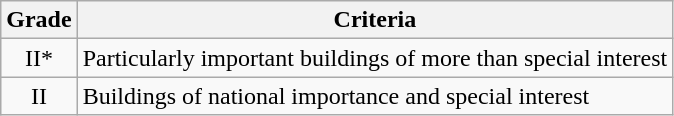<table class="wikitable">
<tr>
<th>Grade</th>
<th>Criteria</th>
</tr>
<tr>
<td align="center" >II*</td>
<td>Particularly important buildings of more than special interest</td>
</tr>
<tr>
<td align="center" >II</td>
<td>Buildings of national importance and special interest</td>
</tr>
</table>
